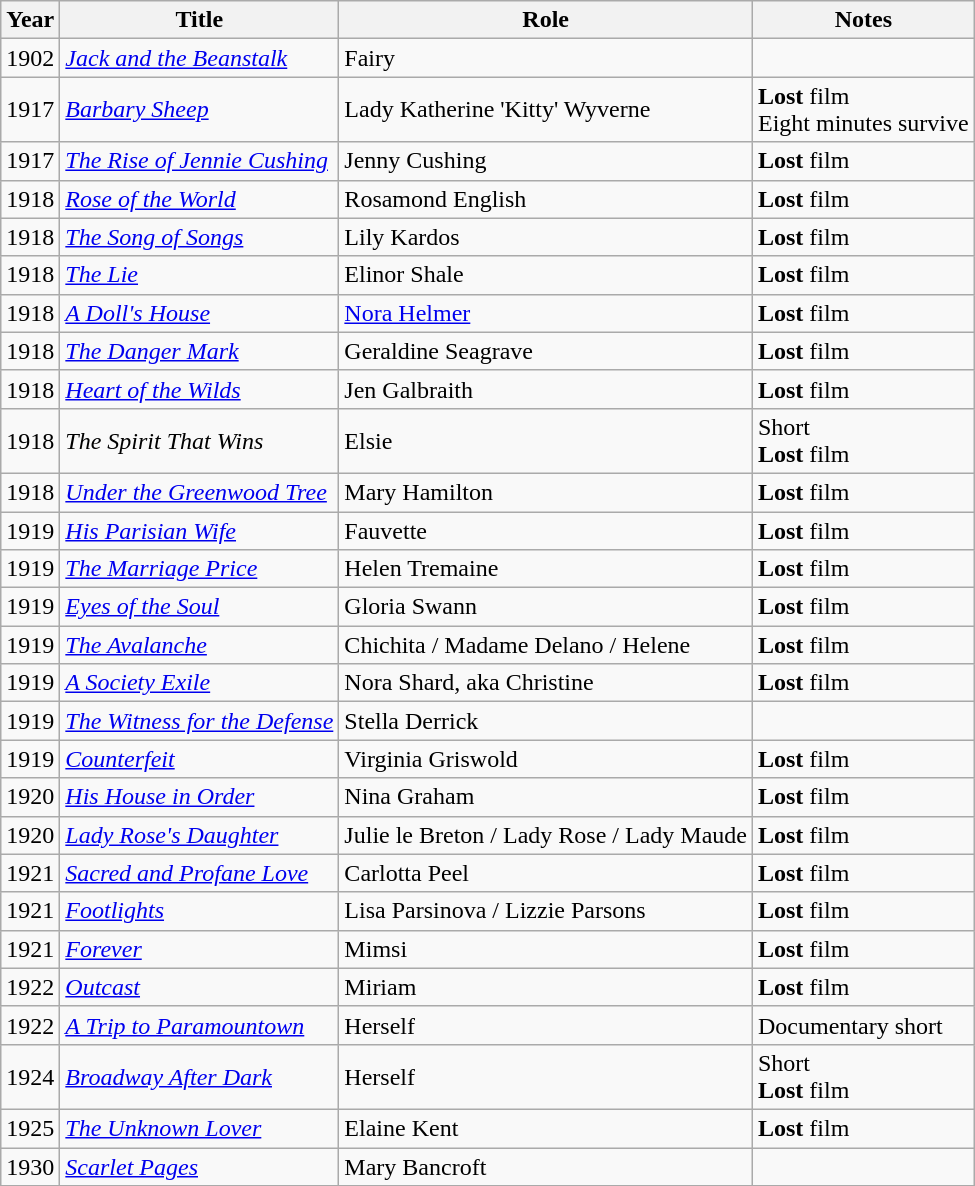<table class="wikitable">
<tr>
<th>Year</th>
<th>Title</th>
<th>Role</th>
<th>Notes</th>
</tr>
<tr>
<td>1902</td>
<td><em><a href='#'>Jack and the Beanstalk</a></em></td>
<td>Fairy</td>
<td></td>
</tr>
<tr>
<td>1917</td>
<td><em><a href='#'>Barbary Sheep</a></em></td>
<td>Lady Katherine 'Kitty' Wyverne</td>
<td><strong>Lost</strong> film <br> Eight minutes survive</td>
</tr>
<tr>
<td>1917</td>
<td><em><a href='#'>The Rise of Jennie Cushing</a></em></td>
<td>Jenny Cushing</td>
<td><strong>Lost</strong> film</td>
</tr>
<tr>
<td>1918</td>
<td><em><a href='#'>Rose of the World</a></em></td>
<td>Rosamond English</td>
<td><strong>Lost</strong> film</td>
</tr>
<tr>
<td>1918</td>
<td><em><a href='#'>The Song of Songs</a></em></td>
<td>Lily Kardos</td>
<td><strong>Lost</strong> film</td>
</tr>
<tr>
<td>1918</td>
<td><em><a href='#'>The Lie</a></em></td>
<td>Elinor Shale</td>
<td><strong>Lost</strong> film</td>
</tr>
<tr>
<td>1918</td>
<td><em><a href='#'>A Doll's House</a></em></td>
<td><a href='#'>Nora Helmer</a></td>
<td><strong>Lost</strong> film</td>
</tr>
<tr>
<td>1918</td>
<td><em><a href='#'>The Danger Mark</a></em></td>
<td>Geraldine Seagrave</td>
<td><strong>Lost</strong> film</td>
</tr>
<tr>
<td>1918</td>
<td><em><a href='#'>Heart of the Wilds</a></em></td>
<td>Jen Galbraith</td>
<td><strong>Lost</strong> film</td>
</tr>
<tr>
<td>1918</td>
<td><em>The Spirit That Wins</em></td>
<td>Elsie</td>
<td>Short <br> <strong>Lost</strong> film</td>
</tr>
<tr>
<td>1918</td>
<td><em><a href='#'>Under the Greenwood Tree</a></em></td>
<td>Mary Hamilton</td>
<td><strong>Lost</strong> film</td>
</tr>
<tr>
<td>1919</td>
<td><em><a href='#'>His Parisian Wife</a></em></td>
<td>Fauvette</td>
<td><strong>Lost</strong> film</td>
</tr>
<tr>
<td>1919</td>
<td><em><a href='#'>The Marriage Price</a></em></td>
<td>Helen Tremaine</td>
<td><strong>Lost</strong> film</td>
</tr>
<tr>
<td>1919</td>
<td><em><a href='#'>Eyes of the Soul</a></em></td>
<td>Gloria Swann</td>
<td><strong>Lost</strong> film</td>
</tr>
<tr>
<td>1919</td>
<td><em><a href='#'>The Avalanche</a></em></td>
<td>Chichita / Madame Delano / Helene</td>
<td><strong>Lost</strong> film</td>
</tr>
<tr>
<td>1919</td>
<td><em><a href='#'>A Society Exile</a></em></td>
<td>Nora Shard, aka Christine</td>
<td><strong>Lost</strong> film</td>
</tr>
<tr>
<td>1919</td>
<td><em><a href='#'>The Witness for the Defense</a></em></td>
<td>Stella Derrick</td>
<td></td>
</tr>
<tr>
<td>1919</td>
<td><em><a href='#'>Counterfeit</a></em></td>
<td>Virginia Griswold</td>
<td><strong>Lost</strong> film</td>
</tr>
<tr>
<td>1920</td>
<td><em><a href='#'>His House in Order</a></em></td>
<td>Nina Graham</td>
<td><strong>Lost</strong> film</td>
</tr>
<tr>
<td>1920</td>
<td><em><a href='#'>Lady Rose's Daughter</a></em></td>
<td>Julie le Breton / Lady Rose / Lady Maude</td>
<td><strong>Lost</strong> film</td>
</tr>
<tr>
<td>1921</td>
<td><em><a href='#'>Sacred and Profane Love</a></em></td>
<td>Carlotta Peel</td>
<td><strong>Lost</strong> film</td>
</tr>
<tr>
<td>1921</td>
<td><em><a href='#'>Footlights</a></em></td>
<td>Lisa Parsinova / Lizzie Parsons</td>
<td><strong>Lost</strong> film</td>
</tr>
<tr>
<td>1921</td>
<td><em><a href='#'>Forever</a></em></td>
<td>Mimsi</td>
<td><strong>Lost</strong> film</td>
</tr>
<tr>
<td>1922</td>
<td><em><a href='#'>Outcast</a></em></td>
<td>Miriam</td>
<td><strong>Lost</strong> film</td>
</tr>
<tr>
<td>1922</td>
<td><em><a href='#'>A Trip to Paramountown</a></em></td>
<td>Herself</td>
<td>Documentary short <br></td>
</tr>
<tr>
<td>1924</td>
<td><em><a href='#'>Broadway After Dark</a></em></td>
<td>Herself</td>
<td>Short <br> <strong>Lost</strong> film</td>
</tr>
<tr>
<td>1925</td>
<td><em><a href='#'>The Unknown Lover</a></em></td>
<td>Elaine Kent</td>
<td><strong>Lost</strong> film</td>
</tr>
<tr>
<td>1930</td>
<td><em><a href='#'>Scarlet Pages</a></em></td>
<td>Mary Bancroft</td>
<td></td>
</tr>
</table>
